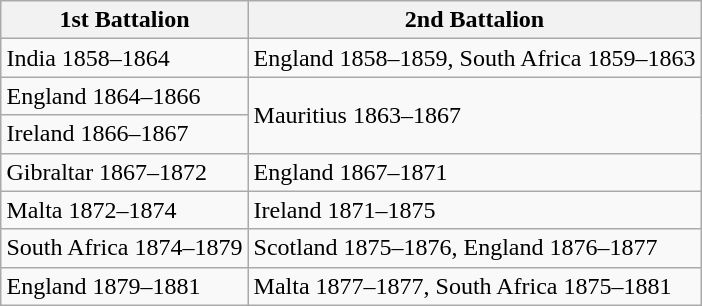<table class="wikitable" style="margin:1em auto;">
<tr>
<th>1st Battalion</th>
<th>2nd Battalion</th>
</tr>
<tr>
<td>India 1858–1864</td>
<td>England 1858–1859, South Africa 1859–1863</td>
</tr>
<tr>
<td>England 1864–1866</td>
<td rowspan=2>Mauritius 1863–1867</td>
</tr>
<tr>
<td>Ireland 1866–1867</td>
</tr>
<tr>
<td>Gibraltar 1867–1872</td>
<td>England 1867–1871</td>
</tr>
<tr>
<td>Malta 1872–1874</td>
<td>Ireland 1871–1875</td>
</tr>
<tr>
<td>South Africa 1874–1879</td>
<td>Scotland 1875–1876, England 1876–1877</td>
</tr>
<tr>
<td>England 1879–1881</td>
<td>Malta 1877–1877, South Africa 1875–1881</td>
</tr>
</table>
